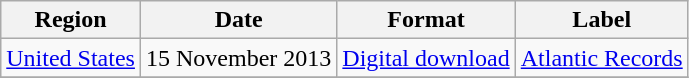<table class=wikitable>
<tr>
<th>Region</th>
<th>Date</th>
<th>Format</th>
<th>Label</th>
</tr>
<tr>
<td><a href='#'>United States</a></td>
<td>15 November 2013</td>
<td><a href='#'>Digital download</a></td>
<td><a href='#'>Atlantic Records</a></td>
</tr>
<tr>
</tr>
</table>
